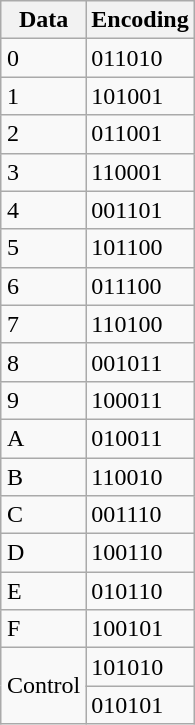<table class="wikitable" style="float: right;" border="7">
<tr>
<th>Data</th>
<th>Encoding</th>
</tr>
<tr>
<td>0</td>
<td>011010</td>
</tr>
<tr>
<td>1</td>
<td>101001</td>
</tr>
<tr>
<td>2</td>
<td>011001</td>
</tr>
<tr>
<td>3</td>
<td>110001</td>
</tr>
<tr>
<td>4</td>
<td>001101</td>
</tr>
<tr>
<td>5</td>
<td>101100</td>
</tr>
<tr>
<td>6</td>
<td>011100</td>
</tr>
<tr>
<td>7</td>
<td>110100</td>
</tr>
<tr>
<td>8</td>
<td>001011</td>
</tr>
<tr>
<td>9</td>
<td>100011</td>
</tr>
<tr>
<td>A</td>
<td>010011</td>
</tr>
<tr>
<td>B</td>
<td>110010</td>
</tr>
<tr>
<td>C</td>
<td>001110</td>
</tr>
<tr>
<td>D</td>
<td>100110</td>
</tr>
<tr>
<td>E</td>
<td>010110</td>
</tr>
<tr>
<td>F</td>
<td>100101</td>
</tr>
<tr>
<td rowspan=2>Control</td>
<td>101010</td>
</tr>
<tr>
<td>010101</td>
</tr>
</table>
